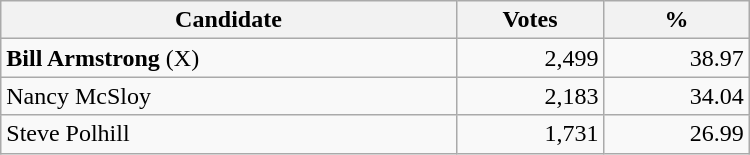<table style="width:500px;" class="wikitable">
<tr>
<th align="center">Candidate</th>
<th align="center">Votes</th>
<th align="center">%</th>
</tr>
<tr>
<td align="left"><strong>Bill Armstrong</strong> (X)</td>
<td align="right">2,499</td>
<td align="right">38.97</td>
</tr>
<tr>
<td align="left">Nancy McSloy</td>
<td align="right">2,183</td>
<td align="right">34.04</td>
</tr>
<tr>
<td align="left">Steve Polhill</td>
<td align="right">1,731</td>
<td align="right">26.99</td>
</tr>
</table>
